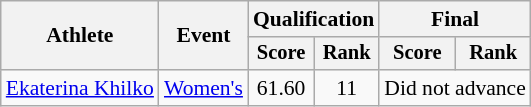<table class="wikitable" style="font-size:90%">
<tr>
<th rowspan="2">Athlete</th>
<th rowspan="2">Event</th>
<th colspan="2">Qualification</th>
<th colspan="2">Final</th>
</tr>
<tr style="font-size:95%">
<th>Score</th>
<th>Rank</th>
<th>Score</th>
<th>Rank</th>
</tr>
<tr align=center>
<td align=left><a href='#'>Ekaterina Khilko</a></td>
<td align=left><a href='#'>Women's</a></td>
<td>61.60</td>
<td>11</td>
<td colspan=2>Did not advance</td>
</tr>
</table>
